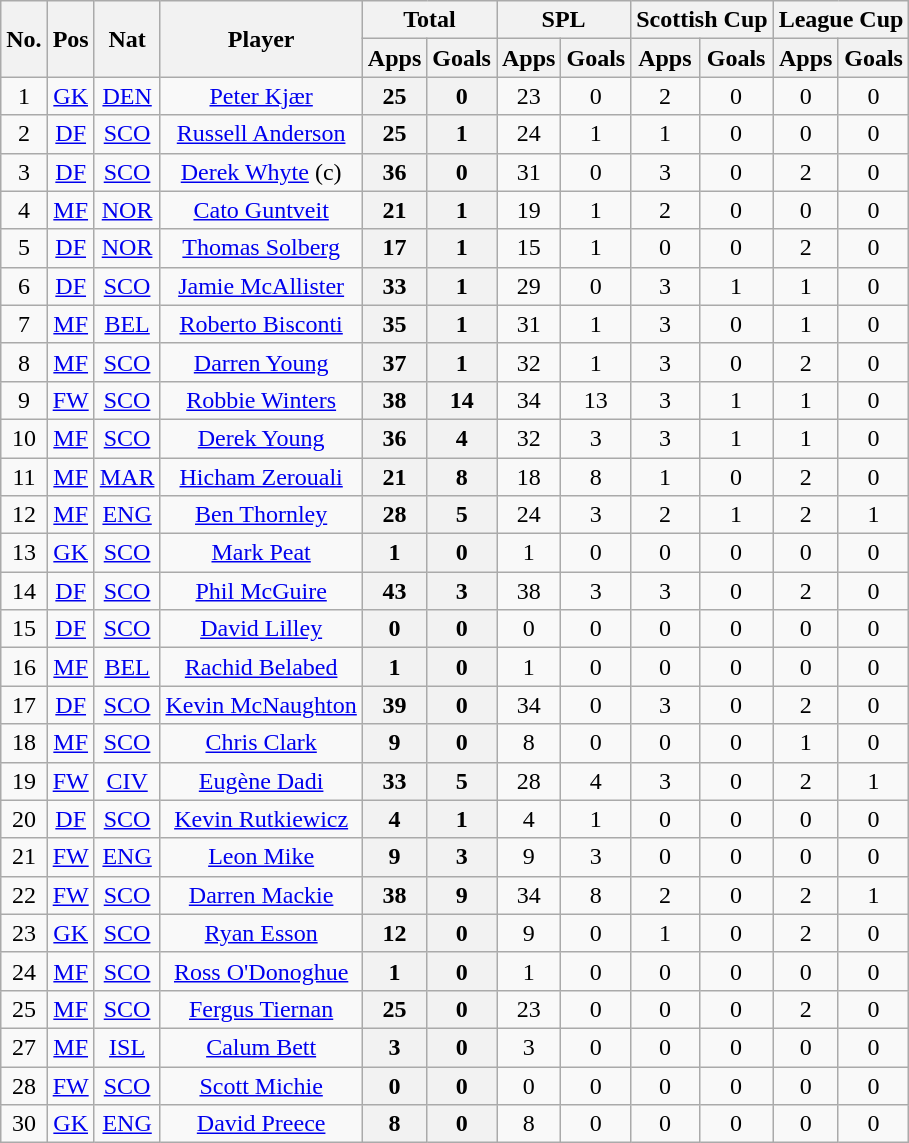<table class="wikitable sortable" style="text-align: center;">
<tr>
<th rowspan="2"><abbr>No.</abbr></th>
<th rowspan="2"><abbr>Pos</abbr></th>
<th rowspan="2"><abbr>Nat</abbr></th>
<th rowspan="2">Player</th>
<th colspan="2">Total</th>
<th colspan="2">SPL</th>
<th colspan="2">Scottish Cup</th>
<th colspan="2">League Cup</th>
</tr>
<tr>
<th>Apps</th>
<th>Goals</th>
<th>Apps</th>
<th>Goals</th>
<th>Apps</th>
<th>Goals</th>
<th>Apps</th>
<th>Goals</th>
</tr>
<tr>
<td>1</td>
<td><a href='#'>GK</a></td>
<td> <a href='#'>DEN</a></td>
<td><a href='#'>Peter Kjær</a></td>
<th>25</th>
<th>0</th>
<td>23</td>
<td>0</td>
<td>2</td>
<td>0</td>
<td>0</td>
<td>0</td>
</tr>
<tr>
<td>2</td>
<td><a href='#'>DF</a></td>
<td> <a href='#'>SCO</a></td>
<td><a href='#'>Russell Anderson</a></td>
<th>25</th>
<th>1</th>
<td>24</td>
<td>1</td>
<td>1</td>
<td>0</td>
<td>0</td>
<td>0</td>
</tr>
<tr>
<td>3</td>
<td><a href='#'>DF</a></td>
<td> <a href='#'>SCO</a></td>
<td><a href='#'>Derek Whyte</a> (c)</td>
<th>36</th>
<th>0</th>
<td>31</td>
<td>0</td>
<td>3</td>
<td>0</td>
<td>2</td>
<td>0</td>
</tr>
<tr>
<td>4</td>
<td><a href='#'>MF</a></td>
<td> <a href='#'>NOR</a></td>
<td><a href='#'>Cato Guntveit</a></td>
<th>21</th>
<th>1</th>
<td>19</td>
<td>1</td>
<td>2</td>
<td>0</td>
<td>0</td>
<td>0</td>
</tr>
<tr>
<td>5</td>
<td><a href='#'>DF</a></td>
<td> <a href='#'>NOR</a></td>
<td><a href='#'>Thomas Solberg</a></td>
<th>17</th>
<th>1</th>
<td>15</td>
<td>1</td>
<td>0</td>
<td>0</td>
<td>2</td>
<td>0</td>
</tr>
<tr>
<td>6</td>
<td><a href='#'>DF</a></td>
<td> <a href='#'>SCO</a></td>
<td><a href='#'>Jamie McAllister</a></td>
<th>33</th>
<th>1</th>
<td>29</td>
<td>0</td>
<td>3</td>
<td>1</td>
<td>1</td>
<td>0</td>
</tr>
<tr>
<td>7</td>
<td><a href='#'>MF</a></td>
<td> <a href='#'>BEL</a></td>
<td><a href='#'>Roberto Bisconti</a></td>
<th>35</th>
<th>1</th>
<td>31</td>
<td>1</td>
<td>3</td>
<td>0</td>
<td>1</td>
<td>0</td>
</tr>
<tr>
<td>8</td>
<td><a href='#'>MF</a></td>
<td> <a href='#'>SCO</a></td>
<td><a href='#'>Darren Young</a></td>
<th>37</th>
<th>1</th>
<td>32</td>
<td>1</td>
<td>3</td>
<td>0</td>
<td>2</td>
<td>0</td>
</tr>
<tr>
<td>9</td>
<td><a href='#'>FW</a></td>
<td> <a href='#'>SCO</a></td>
<td><a href='#'>Robbie Winters</a></td>
<th>38</th>
<th>14</th>
<td>34</td>
<td>13</td>
<td>3</td>
<td>1</td>
<td>1</td>
<td>0</td>
</tr>
<tr>
<td>10</td>
<td><a href='#'>MF</a></td>
<td> <a href='#'>SCO</a></td>
<td><a href='#'>Derek Young</a></td>
<th>36</th>
<th>4</th>
<td>32</td>
<td>3</td>
<td>3</td>
<td>1</td>
<td>1</td>
<td>0</td>
</tr>
<tr>
<td>11</td>
<td><a href='#'>MF</a></td>
<td> <a href='#'>MAR</a></td>
<td><a href='#'>Hicham Zerouali</a></td>
<th>21</th>
<th>8</th>
<td>18</td>
<td>8</td>
<td>1</td>
<td>0</td>
<td>2</td>
<td>0</td>
</tr>
<tr>
<td>12</td>
<td><a href='#'>MF</a></td>
<td> <a href='#'>ENG</a></td>
<td><a href='#'>Ben Thornley</a></td>
<th>28</th>
<th>5</th>
<td>24</td>
<td>3</td>
<td>2</td>
<td>1</td>
<td>2</td>
<td>1</td>
</tr>
<tr>
<td>13</td>
<td><a href='#'>GK</a></td>
<td> <a href='#'>SCO</a></td>
<td><a href='#'>Mark Peat</a></td>
<th>1</th>
<th>0</th>
<td>1</td>
<td>0</td>
<td>0</td>
<td>0</td>
<td>0</td>
<td>0</td>
</tr>
<tr>
<td>14</td>
<td><a href='#'>DF</a></td>
<td> <a href='#'>SCO</a></td>
<td><a href='#'>Phil McGuire</a></td>
<th>43</th>
<th>3</th>
<td>38</td>
<td>3</td>
<td>3</td>
<td>0</td>
<td>2</td>
<td>0</td>
</tr>
<tr>
<td>15</td>
<td><a href='#'>DF</a></td>
<td> <a href='#'>SCO</a></td>
<td><a href='#'>David Lilley</a></td>
<th>0</th>
<th>0</th>
<td>0</td>
<td>0</td>
<td>0</td>
<td>0</td>
<td>0</td>
<td>0</td>
</tr>
<tr>
<td>16</td>
<td><a href='#'>MF</a></td>
<td> <a href='#'>BEL</a></td>
<td><a href='#'>Rachid Belabed</a></td>
<th>1</th>
<th>0</th>
<td>1</td>
<td>0</td>
<td>0</td>
<td>0</td>
<td>0</td>
<td>0</td>
</tr>
<tr>
<td>17</td>
<td><a href='#'>DF</a></td>
<td> <a href='#'>SCO</a></td>
<td><a href='#'>Kevin McNaughton</a></td>
<th>39</th>
<th>0</th>
<td>34</td>
<td>0</td>
<td>3</td>
<td>0</td>
<td>2</td>
<td>0</td>
</tr>
<tr>
<td>18</td>
<td><a href='#'>MF</a></td>
<td> <a href='#'>SCO</a></td>
<td><a href='#'>Chris Clark</a></td>
<th>9</th>
<th>0</th>
<td>8</td>
<td>0</td>
<td>0</td>
<td>0</td>
<td>1</td>
<td>0</td>
</tr>
<tr>
<td>19</td>
<td><a href='#'>FW</a></td>
<td> <a href='#'>CIV</a></td>
<td><a href='#'>Eugène Dadi</a></td>
<th>33</th>
<th>5</th>
<td>28</td>
<td>4</td>
<td>3</td>
<td>0</td>
<td>2</td>
<td>1</td>
</tr>
<tr>
<td>20</td>
<td><a href='#'>DF</a></td>
<td> <a href='#'>SCO</a></td>
<td><a href='#'>Kevin Rutkiewicz</a></td>
<th>4</th>
<th>1</th>
<td>4</td>
<td>1</td>
<td>0</td>
<td>0</td>
<td>0</td>
<td>0</td>
</tr>
<tr>
<td>21</td>
<td><a href='#'>FW</a></td>
<td> <a href='#'>ENG</a></td>
<td><a href='#'>Leon Mike</a></td>
<th>9</th>
<th>3</th>
<td>9</td>
<td>3</td>
<td>0</td>
<td>0</td>
<td>0</td>
<td>0</td>
</tr>
<tr>
<td>22</td>
<td><a href='#'>FW</a></td>
<td> <a href='#'>SCO</a></td>
<td><a href='#'>Darren Mackie</a></td>
<th>38</th>
<th>9</th>
<td>34</td>
<td>8</td>
<td>2</td>
<td>0</td>
<td>2</td>
<td>1</td>
</tr>
<tr>
<td>23</td>
<td><a href='#'>GK</a></td>
<td> <a href='#'>SCO</a></td>
<td><a href='#'>Ryan Esson</a></td>
<th>12</th>
<th>0</th>
<td>9</td>
<td>0</td>
<td>1</td>
<td>0</td>
<td>2</td>
<td>0</td>
</tr>
<tr>
<td>24</td>
<td><a href='#'>MF</a></td>
<td> <a href='#'>SCO</a></td>
<td><a href='#'>Ross O'Donoghue</a></td>
<th>1</th>
<th>0</th>
<td>1</td>
<td>0</td>
<td>0</td>
<td>0</td>
<td>0</td>
<td>0</td>
</tr>
<tr>
<td>25</td>
<td><a href='#'>MF</a></td>
<td> <a href='#'>SCO</a></td>
<td><a href='#'>Fergus Tiernan</a></td>
<th>25</th>
<th>0</th>
<td>23</td>
<td>0</td>
<td>0</td>
<td>0</td>
<td>2</td>
<td>0</td>
</tr>
<tr>
<td>27</td>
<td><a href='#'>MF</a></td>
<td> <a href='#'>ISL</a></td>
<td><a href='#'>Calum Bett</a></td>
<th>3</th>
<th>0</th>
<td>3</td>
<td>0</td>
<td>0</td>
<td>0</td>
<td>0</td>
<td>0</td>
</tr>
<tr>
<td>28</td>
<td><a href='#'>FW</a></td>
<td> <a href='#'>SCO</a></td>
<td><a href='#'>Scott Michie</a></td>
<th>0</th>
<th>0</th>
<td>0</td>
<td>0</td>
<td>0</td>
<td>0</td>
<td>0</td>
<td>0</td>
</tr>
<tr>
<td>30</td>
<td><a href='#'>GK</a></td>
<td> <a href='#'>ENG</a></td>
<td><a href='#'>David Preece</a></td>
<th>8</th>
<th>0</th>
<td>8</td>
<td>0</td>
<td>0</td>
<td>0</td>
<td>0</td>
<td>0</td>
</tr>
</table>
